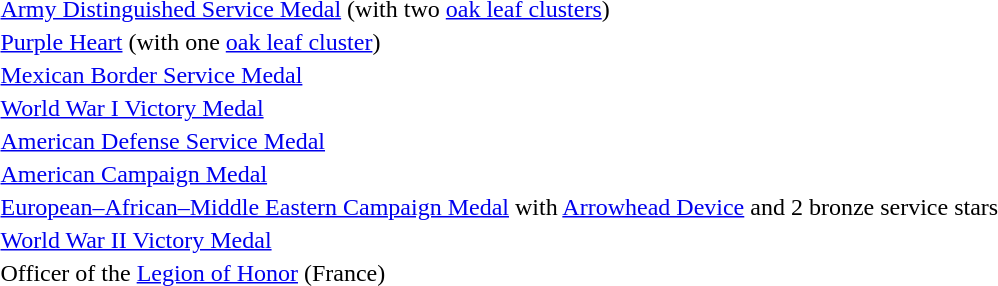<table>
<tr>
<td></td>
<td><a href='#'>Army Distinguished Service Medal</a> (with two <a href='#'>oak leaf clusters</a>)</td>
</tr>
<tr>
<td></td>
<td><a href='#'>Purple Heart</a> (with one <a href='#'>oak leaf cluster</a>)</td>
</tr>
<tr>
<td></td>
<td><a href='#'>Mexican Border Service Medal</a></td>
</tr>
<tr>
<td></td>
<td><a href='#'>World War I Victory Medal</a></td>
</tr>
<tr>
<td></td>
<td><a href='#'>American Defense Service Medal</a></td>
</tr>
<tr>
<td></td>
<td><a href='#'>American Campaign Medal</a></td>
</tr>
<tr>
<td></td>
<td><a href='#'>European–African–Middle Eastern Campaign Medal</a> with <a href='#'>Arrowhead Device</a> and 2 bronze service stars</td>
</tr>
<tr>
<td></td>
<td><a href='#'>World War II Victory Medal</a></td>
</tr>
<tr>
<td></td>
<td>Officer of the <a href='#'>Legion of Honor</a> (France)</td>
</tr>
</table>
